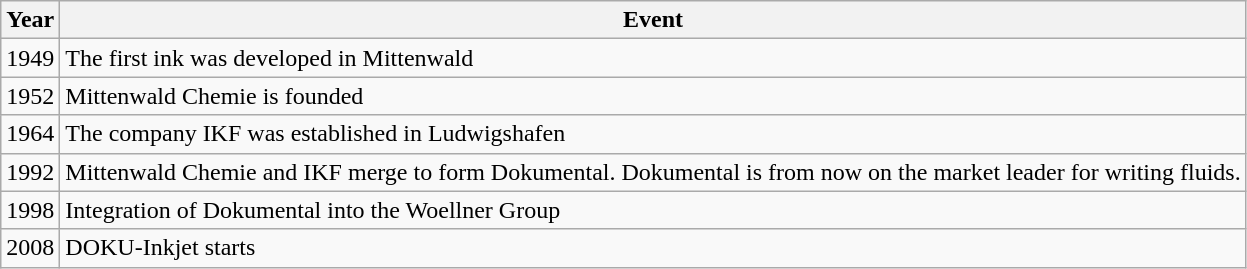<table class="wikitable">
<tr>
<th>Year</th>
<th>Event</th>
</tr>
<tr>
<td>1949</td>
<td>The first ink was developed in Mittenwald</td>
</tr>
<tr>
<td>1952</td>
<td>Mittenwald Chemie is founded</td>
</tr>
<tr>
<td>1964</td>
<td>The company IKF was established in Ludwigshafen</td>
</tr>
<tr>
<td>1992</td>
<td>Mittenwald Chemie and IKF merge to form Dokumental. Dokumental is from now on the market leader for writing fluids.</td>
</tr>
<tr>
<td>1998</td>
<td>Integration of Dokumental into the Woellner Group</td>
</tr>
<tr>
<td>2008</td>
<td>DOKU-Inkjet starts</td>
</tr>
</table>
